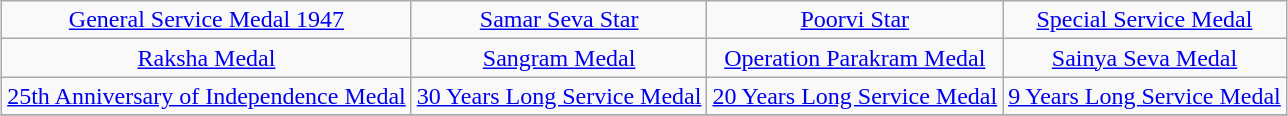<table class="wikitable" style="margin:1em auto; text-align:center;">
<tr>
<td><a href='#'>General Service Medal 1947</a></td>
<td><a href='#'>Samar Seva Star</a></td>
<td><a href='#'>Poorvi Star</a></td>
<td><a href='#'>Special Service Medal</a></td>
</tr>
<tr>
<td><a href='#'>Raksha Medal</a></td>
<td><a href='#'>Sangram Medal</a></td>
<td><a href='#'>Operation Parakram Medal</a></td>
<td><a href='#'>Sainya Seva Medal</a></td>
</tr>
<tr>
<td><a href='#'>25th Anniversary of Independence Medal</a></td>
<td><a href='#'>30 Years Long Service Medal</a></td>
<td><a href='#'>20 Years Long Service Medal</a></td>
<td><a href='#'>9 Years Long Service Medal</a></td>
</tr>
<tr>
</tr>
</table>
